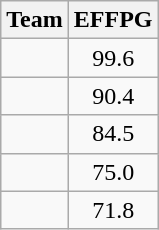<table class=wikitable>
<tr>
<th>Team</th>
<th>EFFPG</th>
</tr>
<tr>
<td></td>
<td align=center>99.6</td>
</tr>
<tr>
<td></td>
<td align=center>90.4</td>
</tr>
<tr>
<td></td>
<td align=center>84.5</td>
</tr>
<tr>
<td></td>
<td align=center>75.0</td>
</tr>
<tr>
<td></td>
<td align=center>71.8</td>
</tr>
</table>
